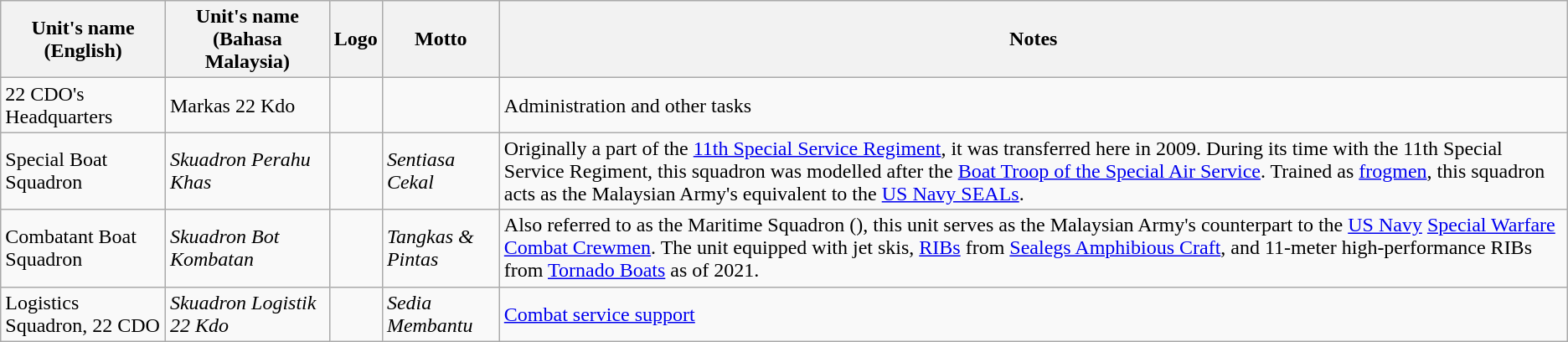<table class="wikitable">
<tr>
<th>Unit's name (English)</th>
<th>Unit's name (Bahasa Malaysia)</th>
<th>Logo</th>
<th>Motto</th>
<th>Notes</th>
</tr>
<tr>
<td>22 CDO's Headquarters</td>
<td>Markas 22 Kdo</td>
<td></td>
<td></td>
<td>Administration and other tasks</td>
</tr>
<tr>
<td>Special Boat Squadron</td>
<td><em>Skuadron Perahu Khas</em></td>
<td></td>
<td><em>Sentiasa Cekal</em></td>
<td>Originally a part of the <a href='#'>11th Special Service Regiment</a>, it was transferred here in 2009. During its time with the 11th Special Service Regiment, this squadron was modelled after the <a href='#'>Boat Troop of the Special Air Service</a>. Trained as <a href='#'>frogmen</a>, this squadron acts as the Malaysian Army's equivalent to the <a href='#'>US Navy SEALs</a>.</td>
</tr>
<tr>
<td>Combatant Boat Squadron</td>
<td><em>Skuadron Bot Kombatan</em></td>
<td></td>
<td><em>Tangkas & Pintas</em></td>
<td>Also referred to as the Maritime Squadron (), this unit serves as the Malaysian Army's counterpart to the <a href='#'>US Navy</a> <a href='#'>Special Warfare Combat Crewmen</a>. The unit equipped with jet skis, <a href='#'>RIBs</a> from <a href='#'>Sealegs Amphibious Craft</a>, and 11-meter high-performance RIBs from <a href='#'>Tornado Boats</a> as of 2021.</td>
</tr>
<tr>
<td>Logistics Squadron, 22 CDO</td>
<td><em>Skuadron Logistik 22 Kdo</em></td>
<td></td>
<td><em>Sedia Membantu</em></td>
<td><a href='#'>Combat service support</a></td>
</tr>
</table>
